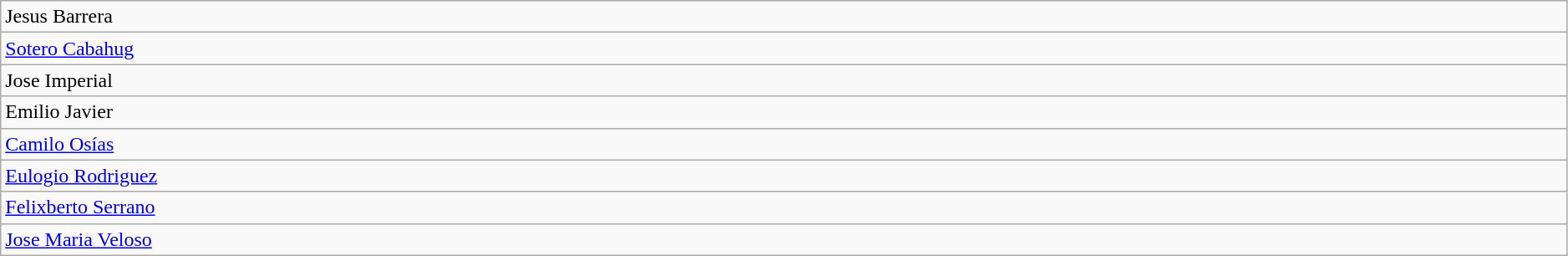<table class="wikitable" width=99% style="font size=92%;">
<tr>
<td>Jesus Barrera</td>
</tr>
<tr>
<td><a href='#'>Sotero Cabahug</a></td>
</tr>
<tr>
<td>Jose Imperial</td>
</tr>
<tr>
<td>Emilio Javier</td>
</tr>
<tr>
<td><a href='#'>Camilo Osías</a></td>
</tr>
<tr>
<td><a href='#'>Eulogio Rodriguez</a></td>
</tr>
<tr>
<td><a href='#'>Felixberto Serrano</a></td>
</tr>
<tr>
<td><a href='#'>Jose Maria Veloso</a></td>
</tr>
</table>
